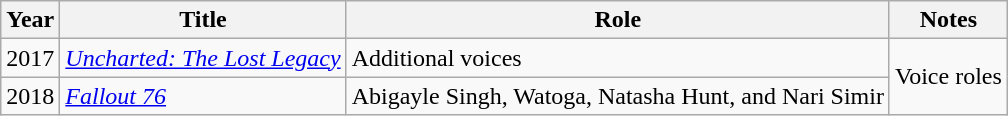<table class="wikitable sortable">
<tr>
<th>Year</th>
<th>Title</th>
<th>Role</th>
<th class="unsortable">Notes</th>
</tr>
<tr>
<td>2017</td>
<td><em><a href='#'>Uncharted: The Lost Legacy</a></em></td>
<td>Additional voices</td>
<td rowspan="2">Voice roles</td>
</tr>
<tr>
<td>2018</td>
<td><em><a href='#'>Fallout 76</a></em></td>
<td>Abigayle Singh, Watoga, Natasha Hunt, and Nari Simir</td>
</tr>
</table>
